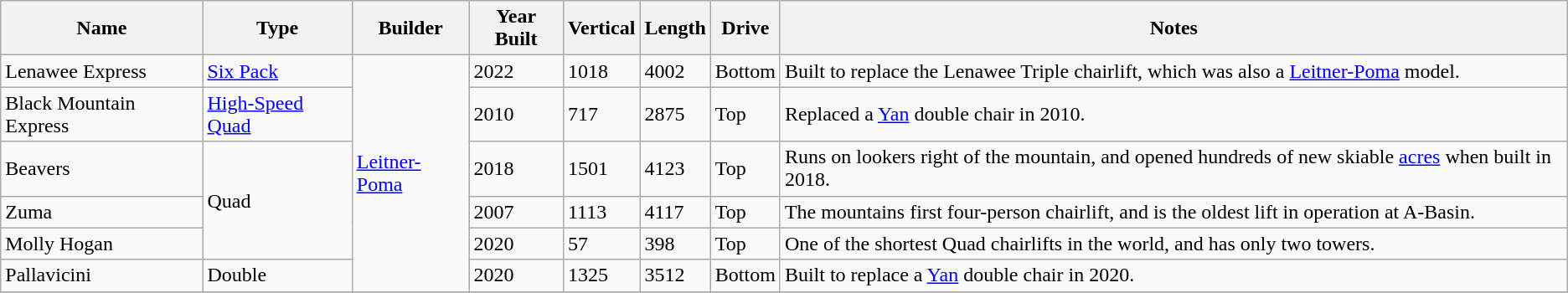<table class="wikitable">
<tr>
<th>Name</th>
<th>Type</th>
<th>Builder</th>
<th>Year Built</th>
<th>Vertical<br></th>
<th>Length<br></th>
<th>Drive</th>
<th>Notes</th>
</tr>
<tr>
<td>Lenawee Express</td>
<td><a href='#'>Six Pack</a></td>
<td rowspan="6"><a href='#'>Leitner-Poma</a></td>
<td>2022</td>
<td>1018</td>
<td>4002</td>
<td>Bottom</td>
<td>Built to replace the Lenawee Triple chairlift, which was also a <a href='#'>Leitner-Poma</a> model.</td>
</tr>
<tr>
<td>Black Mountain Express</td>
<td><a href='#'>High-Speed Quad</a></td>
<td>2010</td>
<td>717</td>
<td>2875</td>
<td>Top</td>
<td>Replaced a <a href='#'>Yan</a> double chair in 2010.</td>
</tr>
<tr>
<td>Beavers</td>
<td rowspan="3">Quad</td>
<td>2018</td>
<td>1501</td>
<td>4123</td>
<td>Top</td>
<td>Runs on lookers right of the mountain, and opened hundreds of new skiable <a href='#'>acres</a> when built in 2018.</td>
</tr>
<tr>
<td>Zuma</td>
<td>2007</td>
<td>1113</td>
<td>4117</td>
<td>Top</td>
<td>The mountains first four-person chairlift, and is the oldest lift in operation at A-Basin.</td>
</tr>
<tr>
<td>Molly Hogan</td>
<td>2020</td>
<td>57</td>
<td>398</td>
<td>Top</td>
<td>One of the shortest Quad chairlifts in the world, and has only two towers.</td>
</tr>
<tr>
<td>Pallavicini</td>
<td>Double</td>
<td>2020</td>
<td>1325</td>
<td>3512</td>
<td>Bottom</td>
<td>Built to replace a <a href='#'>Yan</a> double chair in 2020.</td>
</tr>
<tr>
</tr>
</table>
